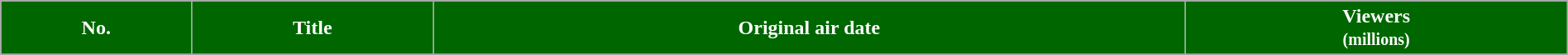<table class="wikitable plainrowheaders" style="width:100%;">
<tr>
<th style="background:#006600; color:white">No.</th>
<th style="background:#006600; color:white">Title</th>
<th style="background:#006600; color:white">Original air date</th>
<th style="background:#006600; color:white">Viewers<br><small>(millions)</small></th>
</tr>
<tr>
</tr>
</table>
